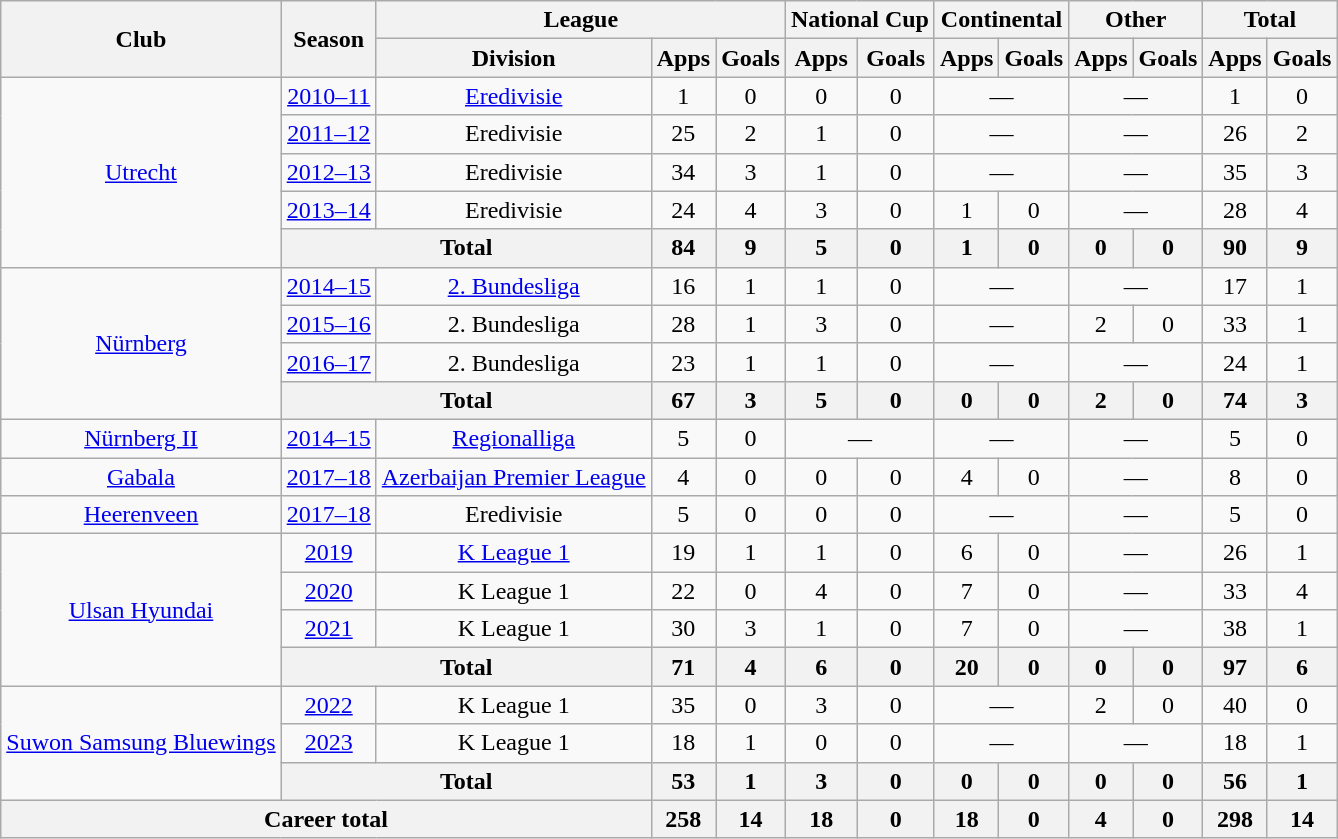<table class="wikitable" style="text-align: center;">
<tr>
<th rowspan="2">Club</th>
<th rowspan="2">Season</th>
<th colspan="3">League</th>
<th colspan="2">National Cup</th>
<th colspan="2">Continental</th>
<th colspan="2">Other</th>
<th colspan="2">Total</th>
</tr>
<tr>
<th>Division</th>
<th>Apps</th>
<th>Goals</th>
<th>Apps</th>
<th>Goals</th>
<th>Apps</th>
<th>Goals</th>
<th>Apps</th>
<th>Goals</th>
<th>Apps</th>
<th>Goals</th>
</tr>
<tr>
<td rowspan=5><a href='#'>Utrecht</a></td>
<td><a href='#'>2010–11</a></td>
<td><a href='#'>Eredivisie</a></td>
<td>1</td>
<td>0</td>
<td>0</td>
<td>0</td>
<td colspan=2>—</td>
<td colspan=2>—</td>
<td>1</td>
<td>0</td>
</tr>
<tr>
<td><a href='#'>2011–12</a></td>
<td>Eredivisie</td>
<td>25</td>
<td>2</td>
<td>1</td>
<td>0</td>
<td colspan=2>—</td>
<td colspan=2>—</td>
<td>26</td>
<td>2</td>
</tr>
<tr>
<td><a href='#'>2012–13</a></td>
<td>Eredivisie</td>
<td>34</td>
<td>3</td>
<td>1</td>
<td>0</td>
<td colspan=2>—</td>
<td colspan=2>—</td>
<td>35</td>
<td>3</td>
</tr>
<tr>
<td><a href='#'>2013–14</a></td>
<td>Eredivisie</td>
<td>24</td>
<td>4</td>
<td>3</td>
<td>0</td>
<td>1</td>
<td>0</td>
<td colspan=2>—</td>
<td>28</td>
<td>4</td>
</tr>
<tr>
<th colspan=2>Total</th>
<th>84</th>
<th>9</th>
<th>5</th>
<th>0</th>
<th>1</th>
<th>0</th>
<th>0</th>
<th>0</th>
<th>90</th>
<th>9</th>
</tr>
<tr>
<td rowspan=4><a href='#'>Nürnberg</a></td>
<td><a href='#'>2014–15</a></td>
<td><a href='#'>2. Bundesliga</a></td>
<td>16</td>
<td>1</td>
<td>1</td>
<td>0</td>
<td colspan=2>—</td>
<td colspan=2>—</td>
<td>17</td>
<td>1</td>
</tr>
<tr>
<td><a href='#'>2015–16</a></td>
<td>2. Bundesliga</td>
<td>28</td>
<td>1</td>
<td>3</td>
<td>0</td>
<td colspan=2>—</td>
<td>2</td>
<td>0</td>
<td>33</td>
<td>1</td>
</tr>
<tr>
<td><a href='#'>2016–17</a></td>
<td>2. Bundesliga</td>
<td>23</td>
<td>1</td>
<td>1</td>
<td>0</td>
<td colspan=2>—</td>
<td colspan=2>—</td>
<td>24</td>
<td>1</td>
</tr>
<tr>
<th colspan=2>Total</th>
<th>67</th>
<th>3</th>
<th>5</th>
<th>0</th>
<th>0</th>
<th>0</th>
<th>2</th>
<th>0</th>
<th>74</th>
<th>3</th>
</tr>
<tr>
<td><a href='#'>Nürnberg II</a></td>
<td><a href='#'>2014–15</a></td>
<td><a href='#'>Regionalliga</a></td>
<td>5</td>
<td>0</td>
<td colspan=2>—</td>
<td colspan=2>—</td>
<td colspan=2>—</td>
<td>5</td>
<td>0</td>
</tr>
<tr>
<td><a href='#'>Gabala</a></td>
<td><a href='#'>2017–18</a></td>
<td><a href='#'>Azerbaijan Premier League</a></td>
<td>4</td>
<td>0</td>
<td>0</td>
<td>0</td>
<td>4</td>
<td>0</td>
<td colspan=2>—</td>
<td>8</td>
<td>0</td>
</tr>
<tr>
<td><a href='#'>Heerenveen</a></td>
<td><a href='#'>2017–18</a></td>
<td>Eredivisie</td>
<td>5</td>
<td>0</td>
<td>0</td>
<td>0</td>
<td colspan=2>—</td>
<td colspan=2>—</td>
<td>5</td>
<td>0</td>
</tr>
<tr>
<td rowspan=4><a href='#'>Ulsan Hyundai</a></td>
<td><a href='#'>2019</a></td>
<td><a href='#'>K League 1</a></td>
<td>19</td>
<td>1</td>
<td>1</td>
<td>0</td>
<td>6</td>
<td>0</td>
<td colspan=2>—</td>
<td>26</td>
<td>1</td>
</tr>
<tr>
<td><a href='#'>2020</a></td>
<td>K League 1</td>
<td>22</td>
<td>0</td>
<td>4</td>
<td>0</td>
<td>7</td>
<td>0</td>
<td colspan=2>—</td>
<td>33</td>
<td>4</td>
</tr>
<tr>
<td><a href='#'>2021</a></td>
<td>K League 1</td>
<td>30</td>
<td>3</td>
<td>1</td>
<td>0</td>
<td>7</td>
<td>0</td>
<td colspan=2>—</td>
<td>38</td>
<td>1</td>
</tr>
<tr>
<th colspan=2>Total</th>
<th>71</th>
<th>4</th>
<th>6</th>
<th>0</th>
<th>20</th>
<th>0</th>
<th>0</th>
<th>0</th>
<th>97</th>
<th>6</th>
</tr>
<tr>
<td rowspan=3><a href='#'>Suwon Samsung Bluewings</a></td>
<td><a href='#'>2022</a></td>
<td>K League 1</td>
<td>35</td>
<td>0</td>
<td>3</td>
<td>0</td>
<td colspan=2>—</td>
<td>2</td>
<td>0</td>
<td>40</td>
<td>0</td>
</tr>
<tr>
<td><a href='#'>2023</a></td>
<td>K League 1</td>
<td>18</td>
<td>1</td>
<td>0</td>
<td>0</td>
<td colspan=2>—</td>
<td colspan=2>—</td>
<td>18</td>
<td>1</td>
</tr>
<tr>
<th colspan=2>Total</th>
<th>53</th>
<th>1</th>
<th>3</th>
<th>0</th>
<th>0</th>
<th>0</th>
<th>0</th>
<th>0</th>
<th>56</th>
<th>1</th>
</tr>
<tr>
<th colspan="3">Career total</th>
<th>258</th>
<th>14</th>
<th>18</th>
<th>0</th>
<th>18</th>
<th>0</th>
<th>4</th>
<th>0</th>
<th>298</th>
<th>14</th>
</tr>
</table>
